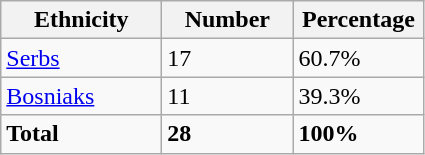<table class="wikitable">
<tr>
<th width="100px">Ethnicity</th>
<th width="80px">Number</th>
<th width="80px">Percentage</th>
</tr>
<tr>
<td><a href='#'>Serbs</a></td>
<td>17</td>
<td>60.7%</td>
</tr>
<tr>
<td><a href='#'>Bosniaks</a></td>
<td>11</td>
<td>39.3%</td>
</tr>
<tr>
<td><strong>Total</strong></td>
<td><strong>28</strong></td>
<td><strong>100%</strong></td>
</tr>
</table>
